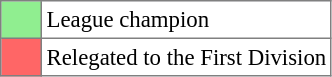<table bgcolor="#f7f8ff" cellpadding="3" cellspacing="0" border="1" style="font-size: 95%; border: gray solid 1px; border-collapse: collapse;text-align:center;">
<tr>
<td style="background:#90EE90;" width="20"></td>
<td bgcolor="#ffffff" align="left">League champion</td>
</tr>
<tr>
<td style="background: #FF6666" width="20"></td>
<td bgcolor="#ffffff" align="left">Relegated to the First Division</td>
</tr>
</table>
